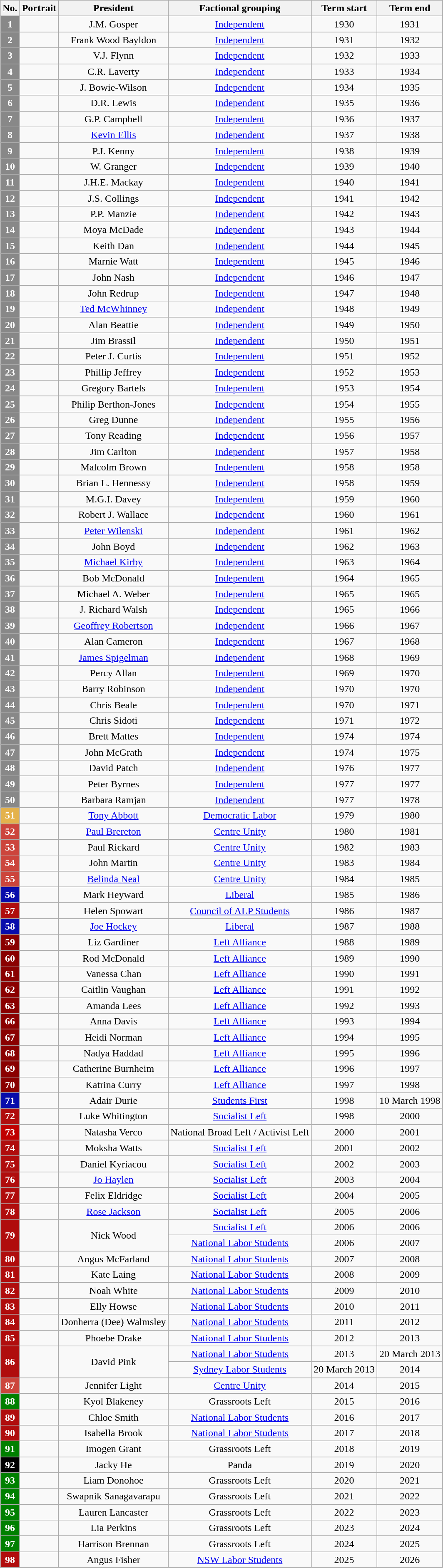<table class="wikitable">
<tr>
<th>No.</th>
<th>Portrait</th>
<th>President</th>
<th>Factional grouping</th>
<th>Term start</th>
<th>Term end</th>
</tr>
<tr>
<th style="background:#888888; color:white">1</th>
<td align="center"></td>
<td align="center">J.M. Gosper</td>
<td align="center"><a href='#'>Independent</a></td>
<td align="center">1930</td>
<td align="center">1931</td>
</tr>
<tr>
<th style="background:#888888; color:white">2</th>
<td align="center"></td>
<td align="center">Frank Wood Bayldon</td>
<td align="center"><a href='#'>Independent</a></td>
<td align="center">1931</td>
<td align="center">1932</td>
</tr>
<tr>
<th style="background:#888888; color:white">3</th>
<td align="center"></td>
<td align="center">V.J. Flynn</td>
<td align="center"><a href='#'>Independent</a></td>
<td align="center">1932</td>
<td align="center">1933</td>
</tr>
<tr>
<th style="background:#888888; color:white">4</th>
<td align="center"></td>
<td align="center">C.R. Laverty</td>
<td align="center"><a href='#'>Independent</a></td>
<td align="center">1933</td>
<td align="center">1934</td>
</tr>
<tr>
<th style="background:#888888; color:white">5</th>
<td align="center"></td>
<td align="center">J. Bowie-Wilson</td>
<td align="center"><a href='#'>Independent</a></td>
<td align="center">1934</td>
<td align="center">1935</td>
</tr>
<tr>
<th style="background:#888888; color:white">6</th>
<td align="center"></td>
<td align="center">D.R. Lewis</td>
<td align="center"><a href='#'>Independent</a></td>
<td align="center">1935</td>
<td align="center">1936</td>
</tr>
<tr>
<th style="background:#888888; color:white">7</th>
<td align="center"></td>
<td align="center">G.P. Campbell</td>
<td align="center"><a href='#'>Independent</a></td>
<td align="center">1936</td>
<td align="center">1937</td>
</tr>
<tr>
<th style="background:#888888; color:white">8</th>
<td align="center"></td>
<td align="center"><a href='#'>Kevin Ellis</a></td>
<td align="center"><a href='#'>Independent</a></td>
<td align="center">1937</td>
<td align="center">1938</td>
</tr>
<tr>
<th style="background:#888888; color:white">9</th>
<td align="center"></td>
<td align="center">P.J. Kenny</td>
<td align="center"><a href='#'>Independent</a></td>
<td align="center">1938</td>
<td align="center">1939</td>
</tr>
<tr>
<th style="background:#888888; color:white">10</th>
<td align="center"></td>
<td align="center">W. Granger</td>
<td align="center"><a href='#'>Independent</a></td>
<td align="center">1939</td>
<td align="center">1940</td>
</tr>
<tr>
<th style="background:#888888; color:white">11</th>
<td align="center"></td>
<td align="center">J.H.E. Mackay</td>
<td align="center"><a href='#'>Independent</a></td>
<td align="center">1940</td>
<td align="center">1941</td>
</tr>
<tr>
<th style="background:#888888; color:white">12</th>
<td align="center"></td>
<td align="center">J.S. Collings</td>
<td align="center"><a href='#'>Independent</a></td>
<td align="center">1941</td>
<td align="center">1942</td>
</tr>
<tr>
<th style="background:#888888; color:white">13</th>
<td align="center"></td>
<td align="center">P.P. Manzie</td>
<td align="center"><a href='#'>Independent</a></td>
<td align="center">1942</td>
<td align="center">1943</td>
</tr>
<tr>
<th style="background:#888888; color:white">14</th>
<td align="center"></td>
<td align="center">Moya McDade</td>
<td align="center"><a href='#'>Independent</a></td>
<td align="center">1943</td>
<td align="center">1944</td>
</tr>
<tr>
<th style="background:#888888; color:white">15</th>
<td align="center"></td>
<td align="center">Keith Dan</td>
<td align="center"><a href='#'>Independent</a></td>
<td align="center">1944</td>
<td align="center">1945</td>
</tr>
<tr>
<th style="background:#888888; color:white">16</th>
<td align="center"></td>
<td align="center">Marnie Watt</td>
<td align="center"><a href='#'>Independent</a></td>
<td align="center">1945</td>
<td align="center">1946</td>
</tr>
<tr>
<th style="background:#888888; color:white">17</th>
<td align="center"></td>
<td align="center">John Nash</td>
<td align="center"><a href='#'>Independent</a></td>
<td align="center">1946</td>
<td align="center">1947</td>
</tr>
<tr>
<th style="background:#888888; color:white">18</th>
<td align="center"></td>
<td align="center">John Redrup</td>
<td align="center"><a href='#'>Independent</a></td>
<td align="center">1947</td>
<td align="center">1948</td>
</tr>
<tr>
<th style="background:#888888; color:white">19</th>
<td align="center"></td>
<td align="center"><a href='#'>Ted McWhinney</a></td>
<td align="center"><a href='#'>Independent</a></td>
<td align="center">1948</td>
<td align="center">1949</td>
</tr>
<tr>
<th style="background:#888888; color:white">20</th>
<td align="center"></td>
<td align="center">Alan Beattie</td>
<td align="center"><a href='#'>Independent</a></td>
<td align="center">1949</td>
<td align="center">1950</td>
</tr>
<tr>
<th style="background:#888888; color:white">21</th>
<td align="center"></td>
<td align="center">Jim Brassil</td>
<td align="center"><a href='#'>Independent</a></td>
<td align="center">1950</td>
<td align="center">1951</td>
</tr>
<tr>
<th style="background:#888888; color:white">22</th>
<td align="center"></td>
<td align="center">Peter J. Curtis</td>
<td align="center"><a href='#'>Independent</a></td>
<td align="center">1951</td>
<td align="center">1952</td>
</tr>
<tr>
<th style="background:#888888; color:white">23</th>
<td align="center"></td>
<td align="center">Phillip Jeffrey</td>
<td align="center"><a href='#'>Independent</a></td>
<td align="center">1952</td>
<td align="center">1953</td>
</tr>
<tr>
<th style="background:#888888; color:white">24</th>
<td align="center"></td>
<td align="center">Gregory Bartels</td>
<td align="center"><a href='#'>Independent</a></td>
<td align="center">1953</td>
<td align="center">1954</td>
</tr>
<tr>
<th style="background:#888888; color:white">25</th>
<td align="center"></td>
<td align="center">Philip Berthon-Jones</td>
<td align="center"><a href='#'>Independent</a></td>
<td align="center">1954</td>
<td align="center">1955</td>
</tr>
<tr>
<th style="background:#888888; color:white">26</th>
<td align="center"></td>
<td align="center">Greg Dunne</td>
<td align="center"><a href='#'>Independent</a></td>
<td align="center">1955</td>
<td align="center">1956</td>
</tr>
<tr>
<th style="background:#888888; color:white">27</th>
<td align="center"></td>
<td align="center">Tony Reading</td>
<td align="center"><a href='#'>Independent</a></td>
<td align="center">1956</td>
<td align="center">1957</td>
</tr>
<tr>
<th style="background:#888888; color:white">28</th>
<td align="center"></td>
<td align="center">Jim Carlton</td>
<td align="center"><a href='#'>Independent</a></td>
<td align="center">1957</td>
<td align="center">1958</td>
</tr>
<tr>
<th style="background:#888888; color:white">29</th>
<td align="center"></td>
<td align="center">Malcolm Brown</td>
<td align="center"><a href='#'>Independent</a></td>
<td align="center">1958</td>
<td align="center">1958</td>
</tr>
<tr>
<th style="background:#888888; color:white">30</th>
<td align="center"></td>
<td align="center">Brian L. Hennessy</td>
<td align="center"><a href='#'>Independent</a></td>
<td align="center">1958</td>
<td align="center">1959</td>
</tr>
<tr>
<th style="background:#888888; color:white">31</th>
<td align="center"></td>
<td align="center">M.G.I. Davey</td>
<td align="center"><a href='#'>Independent</a></td>
<td align="center">1959</td>
<td align="center">1960</td>
</tr>
<tr>
<th style="background:#888888; color:white">32</th>
<td align="center"></td>
<td align="center">Robert J. Wallace</td>
<td align="center"><a href='#'>Independent</a></td>
<td align="center">1960</td>
<td align="center">1961</td>
</tr>
<tr>
<th style="background:#888888; color:white">33</th>
<td align="center"></td>
<td align="center"><a href='#'>Peter Wilenski</a></td>
<td align="center"><a href='#'>Independent</a></td>
<td align="center">1961</td>
<td align="center">1962</td>
</tr>
<tr>
<th style="background:#888888; color:white">34</th>
<td align="center"></td>
<td align="center">John Boyd</td>
<td align="center"><a href='#'>Independent</a></td>
<td align="center">1962</td>
<td align="center">1963</td>
</tr>
<tr>
<th style="background:#888888; color:white">35</th>
<td align="center"></td>
<td align="center"><a href='#'>Michael Kirby</a></td>
<td align="center"><a href='#'>Independent</a></td>
<td align="center">1963</td>
<td align="center">1964</td>
</tr>
<tr>
<th style="background:#888888; color:white">36</th>
<td align="center"></td>
<td align="center">Bob McDonald</td>
<td align="center"><a href='#'>Independent</a></td>
<td align="center">1964</td>
<td align="center">1965</td>
</tr>
<tr>
<th style="background:#888888; color:white">37</th>
<td align="center"></td>
<td align="center">Michael A. Weber</td>
<td align="center"><a href='#'>Independent</a></td>
<td align="center">1965</td>
<td align="center">1965</td>
</tr>
<tr>
<th style="background:#888888; color:white">38</th>
<td align="center"></td>
<td align="center">J. Richard Walsh</td>
<td align="center"><a href='#'>Independent</a></td>
<td align="center">1965</td>
<td align="center">1966</td>
</tr>
<tr>
<th style="background:#888888; color:white">39</th>
<td align="center"></td>
<td align="center"><a href='#'>Geoffrey Robertson</a></td>
<td align="center"><a href='#'>Independent</a></td>
<td align="center">1966</td>
<td align="center">1967</td>
</tr>
<tr>
<th style="background:#888888; color:white">40</th>
<td align="center"></td>
<td align="center">Alan Cameron</td>
<td align="center"><a href='#'>Independent</a></td>
<td align="center">1967</td>
<td align="center">1968</td>
</tr>
<tr>
<th style="background:#888888; color:white">41</th>
<td align="center"></td>
<td align="center"><a href='#'>James Spigelman</a></td>
<td align="center"><a href='#'>Independent</a></td>
<td align="center">1968</td>
<td align="center">1969</td>
</tr>
<tr>
<th style="background:#888888; color:white">42</th>
<td align="center"></td>
<td align="center">Percy Allan</td>
<td align="center"><a href='#'>Independent</a></td>
<td align="center">1969</td>
<td align="center">1970</td>
</tr>
<tr>
<th style="background:#888888; color:white">43</th>
<td align="center"></td>
<td align="center">Barry Robinson</td>
<td align="center"><a href='#'>Independent</a></td>
<td align="center">1970</td>
<td align="center">1970</td>
</tr>
<tr>
<th style="background:#888888; color:white">44</th>
<td align="center"></td>
<td align="center">Chris Beale</td>
<td align="center"><a href='#'>Independent</a></td>
<td align="center">1970</td>
<td align="center">1971</td>
</tr>
<tr>
<th style="background:#888888; color:white">45</th>
<td align="center"></td>
<td align="center">Chris Sidoti</td>
<td align="center"><a href='#'>Independent</a></td>
<td align="center">1971</td>
<td align="center">1972</td>
</tr>
<tr>
<th style="background:#888888; color:white">46</th>
<td align="center"></td>
<td align="center">Brett Mattes</td>
<td align="center"><a href='#'>Independent</a></td>
<td align="center">1974</td>
<td align="center">1974</td>
</tr>
<tr>
<th style="background:#888888; color:white">47</th>
<td align="center"></td>
<td align="center">John McGrath</td>
<td align="center"><a href='#'>Independent</a></td>
<td align="center">1974</td>
<td align="center">1975</td>
</tr>
<tr>
<th style="background:#888888; color:white">48</th>
<td align="center"></td>
<td align="center">David Patch</td>
<td align="center"><a href='#'>Independent</a></td>
<td align="center">1976</td>
<td align="center">1977</td>
</tr>
<tr>
<th style="background:#888888; color:white">49</th>
<td align="center"></td>
<td align="center">Peter Byrnes</td>
<td align="center"><a href='#'>Independent</a></td>
<td align="center">1977</td>
<td align="center">1977</td>
</tr>
<tr>
<th style="background:#888888; color:white">50</th>
<td align="center"></td>
<td align="center">Barbara Ramjan</td>
<td align="center"><a href='#'>Independent</a></td>
<td align="center">1977</td>
<td align="center">1978</td>
</tr>
<tr>
<th style="background:#E4B24C; color:white">51</th>
<td align="center"></td>
<td align="center"><a href='#'>Tony Abbott</a></td>
<td align="center"><a href='#'>Democratic Labor</a></td>
<td align="center">1979</td>
<td align="center">1980</td>
</tr>
<tr>
<th style="background:#CC453C; color:white">52</th>
<td align="center"></td>
<td align="center"><a href='#'>Paul Brereton</a></td>
<td align="center"><a href='#'>Centre Unity</a></td>
<td align="center">1980</td>
<td align="center">1981</td>
</tr>
<tr>
<th style="background:#CC453C; color:white">53</th>
<td align="center"></td>
<td align="center">Paul Rickard</td>
<td align="center"><a href='#'>Centre Unity</a></td>
<td align="center">1982</td>
<td align="center">1983</td>
</tr>
<tr>
<th style="background:#CC453C; color:white">54</th>
<td align="center"></td>
<td align="center">John Martin</td>
<td align="center"><a href='#'>Centre Unity</a></td>
<td align="center">1983</td>
<td align="center">1984</td>
</tr>
<tr>
<th style="background:#CC453C; color:white">55</th>
<td align="center"></td>
<td align="center"><a href='#'>Belinda Neal</a></td>
<td align="center"><a href='#'>Centre Unity</a></td>
<td align="center">1984</td>
<td align="center">1985</td>
</tr>
<tr>
<th style="background:#080CAB; color:white">56</th>
<td align="center"></td>
<td align="center">Mark Heyward</td>
<td align="center"><a href='#'>Liberal</a></td>
<td align="center">1985</td>
<td align="center">1986</td>
</tr>
<tr>
<th style="background:#B00D0D; color:white">57</th>
<td align="center"></td>
<td align="center">Helen Spowart</td>
<td align="center"><a href='#'>Council of ALP Students</a></td>
<td align="center">1986</td>
<td align="center">1987</td>
</tr>
<tr>
<th style="background:#080CAB; color:white">58</th>
<td align="center"></td>
<td align="center"><a href='#'>Joe Hockey</a></td>
<td align="center"><a href='#'>Liberal</a></td>
<td align="center">1987</td>
<td align="center">1988</td>
</tr>
<tr>
<th style="background:#8A0000; color:white">59</th>
<td align="center"></td>
<td align="center">Liz Gardiner</td>
<td align="center"><a href='#'>Left Alliance</a></td>
<td align="center">1988</td>
<td align="center">1989</td>
</tr>
<tr>
<th style="background:#8A0000; color:white">60</th>
<td align="center"></td>
<td align="center">Rod McDonald</td>
<td align="center"><a href='#'>Left Alliance</a></td>
<td align="center">1989</td>
<td align="center">1990</td>
</tr>
<tr>
<th style="background:#8A0000; color:white">61</th>
<td align="center"></td>
<td align="center">Vanessa Chan</td>
<td align="center"><a href='#'>Left Alliance</a></td>
<td align="center">1990</td>
<td align="center">1991</td>
</tr>
<tr>
<th style="background:#8A0000; color:white">62</th>
<td align="center"></td>
<td align="center">Caitlin Vaughan</td>
<td align="center"><a href='#'>Left Alliance</a></td>
<td align="center">1991</td>
<td align="center">1992</td>
</tr>
<tr>
<th style="background:#8A0000; color:white">63</th>
<td align="center"></td>
<td align="center">Amanda Lees</td>
<td align="center"><a href='#'>Left Alliance</a></td>
<td align="center">1992</td>
<td align="center">1993</td>
</tr>
<tr>
<th style="background:#8A0000; color:white">66</th>
<td align="center"></td>
<td align="center">Anna Davis</td>
<td align="center"><a href='#'>Left Alliance</a></td>
<td align="center">1993</td>
<td align="center">1994</td>
</tr>
<tr>
<th style="background:#8A0000; color:white">67</th>
<td align="center"></td>
<td align="center">Heidi Norman</td>
<td align="center"><a href='#'>Left Alliance</a></td>
<td align="center">1994</td>
<td align="center">1995</td>
</tr>
<tr>
<th style="background:#8A0000; color:white">68</th>
<td align="center"></td>
<td align="center">Nadya Haddad</td>
<td align="center"><a href='#'>Left Alliance</a></td>
<td align="center">1995</td>
<td align="center">1996</td>
</tr>
<tr>
<th style="background:#8A0000; color:white">69</th>
<td align="center"></td>
<td align="center">Catherine Burnheim</td>
<td align="center"><a href='#'>Left Alliance</a></td>
<td align="center">1996</td>
<td align="center">1997</td>
</tr>
<tr>
<th style="background:#8A0000; color:white">70</th>
<td align="center"></td>
<td align="center">Katrina Curry</td>
<td align="center"><a href='#'>Left Alliance</a></td>
<td align="center">1997</td>
<td align="center">1998</td>
</tr>
<tr>
<th style="background:#080CAB; color:white">71</th>
<td align="center"></td>
<td align="center">Adair Durie</td>
<td align="center"><a href='#'>Students First</a></td>
<td align="center">1998</td>
<td align="center">10 March 1998</td>
</tr>
<tr>
<th style="background:#B00D0D; color:white">72</th>
<td align="center"></td>
<td align="center">Luke Whitington</td>
<td align="center"><a href='#'>Socialist Left</a></td>
<td align="center">1998</td>
<td align="center">2000</td>
</tr>
<tr>
<th style="background:#C00000; color:white">73</th>
<td align="center"></td>
<td align="center">Natasha Verco</td>
<td align="center">National Broad Left / Activist Left</td>
<td align="center">2000</td>
<td align="center">2001</td>
</tr>
<tr>
<th style="background:#B00D0D; color:white">74</th>
<td align="center"></td>
<td align="center">Moksha Watts</td>
<td align="center"><a href='#'>Socialist Left</a></td>
<td align="center">2001</td>
<td align="center">2002</td>
</tr>
<tr>
<th style="background:#B00D0D; color:white">75</th>
<td align="center"></td>
<td align="center">Daniel Kyriacou</td>
<td align="center"><a href='#'>Socialist Left</a></td>
<td align="center">2002</td>
<td align="center">2003</td>
</tr>
<tr>
<th style="background:#B00D0D; color:white">76</th>
<td align="center"></td>
<td align="center"><a href='#'>Jo Haylen</a></td>
<td align="center"><a href='#'>Socialist Left</a></td>
<td align="center">2003</td>
<td align="center">2004</td>
</tr>
<tr>
<th style="background:#B00D0D; color:white">77</th>
<td align="center"></td>
<td align="center">Felix Eldridge</td>
<td align="center"><a href='#'>Socialist Left</a></td>
<td align="center">2004</td>
<td align="center">2005</td>
</tr>
<tr>
<th style="background:#B00D0D; color:white">78</th>
<td align="center"></td>
<td align="center"><a href='#'>Rose Jackson</a></td>
<td align="center"><a href='#'>Socialist Left</a></td>
<td align="center">2005</td>
<td align="center">2006</td>
</tr>
<tr>
<th rowspan="2"; style="background:#B00D0D; color:white">79</th>
<td rowspan="2"; align="center"></td>
<td rowspan="2"; align="center">Nick Wood</td>
<td align="center"><a href='#'>Socialist Left</a></td>
<td align="center">2006</td>
<td align="center">2006</td>
</tr>
<tr>
<td align="center"><a href='#'>National Labor Students</a></td>
<td align="center">2006</td>
<td align="center">2007</td>
</tr>
<tr>
<th style="background:#B00D0D; color:white">80</th>
<td align="center"></td>
<td align="center">Angus McFarland</td>
<td align="center"><a href='#'>National Labor Students</a></td>
<td align="center">2007</td>
<td align="center">2008</td>
</tr>
<tr>
<th style="background:#B00D0D; color:white">81</th>
<td align="center"></td>
<td align="center">Kate Laing</td>
<td align="center"><a href='#'>National Labor Students</a></td>
<td align="center">2008</td>
<td align="center">2009</td>
</tr>
<tr>
<th style="background:#B00D0D; color:white">82</th>
<td align="center"></td>
<td align="center">Noah White</td>
<td align="center"><a href='#'>National Labor Students</a></td>
<td align="center">2009</td>
<td align="center">2010</td>
</tr>
<tr>
<th style="background:#B00D0D; color:white">83</th>
<td align="center"></td>
<td align="center">Elly Howse</td>
<td align="center"><a href='#'>National Labor Students</a></td>
<td align="center">2010</td>
<td align="center">2011</td>
</tr>
<tr>
<th style="background:#B00D0D; color:white">84</th>
<td align="center"></td>
<td align="center">Donherra (Dee) Walmsley</td>
<td align="center"><a href='#'>National Labor Students</a></td>
<td align="center">2011</td>
<td align="center">2012</td>
</tr>
<tr>
<th style="background:#B00D0D; color:white">85</th>
<td align="center"></td>
<td align="center">Phoebe Drake</td>
<td align="center"><a href='#'>National Labor Students</a></td>
<td align="center">2012</td>
<td align="center">2013</td>
</tr>
<tr>
<th rowspan="2"; style="background:#B00D0D; color:white">86</th>
<td rowspan="2"; align="center"></td>
<td rowspan="2"; align="center">David Pink</td>
<td align="center"><a href='#'>National Labor Students</a></td>
<td align="center">2013</td>
<td align="center">20 March 2013</td>
</tr>
<tr>
<td align="center"><a href='#'>Sydney Labor Students</a></td>
<td align="center">20 March 2013</td>
<td align="center">2014</td>
</tr>
<tr>
<th style="background:#CC453C; color:white">87</th>
<td align="center"></td>
<td align="center">Jennifer Light</td>
<td align="center"><a href='#'>Centre Unity</a></td>
<td align="center">2014</td>
<td align="center">2015</td>
</tr>
<tr>
<th style="background:#008000; color:white">88</th>
<td align="center"></td>
<td align="center">Kyol Blakeney</td>
<td align="center">Grassroots Left</td>
<td align="center">2015</td>
<td align="center">2016</td>
</tr>
<tr>
<th style="background:#B00D0D; color:white">89</th>
<td align="center"></td>
<td align="center">Chloe Smith</td>
<td align="center"><a href='#'>National Labor Students</a></td>
<td align="center">2016</td>
<td align="center">2017</td>
</tr>
<tr>
<th style="background:#B00D0D; color:white">90</th>
<td align="center"></td>
<td align="center">Isabella Brook</td>
<td align="center"><a href='#'>National Labor Students</a></td>
<td align="center">2017</td>
<td align="center">2018</td>
</tr>
<tr>
<th style="background:#008000; color:white">91</th>
<td align="center"></td>
<td align="center">Imogen Grant</td>
<td align="center">Grassroots Left</td>
<td align="center">2018</td>
<td align="center">2019</td>
</tr>
<tr>
<th style="background:#000000; color:white">92</th>
<td align="center"></td>
<td align="center">Jacky He</td>
<td align="center">Panda</td>
<td align="center">2019</td>
<td align="center">2020</td>
</tr>
<tr>
<th style="background:#008000; color:white">93</th>
<td align="center"></td>
<td align="center">Liam Donohoe</td>
<td align="center">Grassroots Left</td>
<td align="center">2020</td>
<td align="center">2021</td>
</tr>
<tr>
<th style="background:#008000; color:white">94</th>
<td align="center"></td>
<td align="center">Swapnik Sanagavarapu</td>
<td align="center">Grassroots Left</td>
<td align="center">2021</td>
<td align="center">2022</td>
</tr>
<tr>
<th style="background:#008000; color:white">95</th>
<td align="center"></td>
<td align="center">Lauren Lancaster</td>
<td align="center">Grassroots Left</td>
<td align="center">2022</td>
<td align="center">2023</td>
</tr>
<tr>
<th style="background:#008000; color:white">96</th>
<td align="center"></td>
<td align="center">Lia Perkins</td>
<td align="center">Grassroots Left</td>
<td align="center">2023</td>
<td align="center">2024</td>
</tr>
<tr>
<th style="background:#008000; color:white">97</th>
<td align="center"></td>
<td align="center">Harrison Brennan</td>
<td align="center">Grassroots Left</td>
<td align="center">2024</td>
<td align="center">2025</td>
</tr>
<tr>
<th style="background:#B00D0D; color:white">98</th>
<td align="center"></td>
<td align="center">Angus Fisher</td>
<td align="center"><a href='#'>NSW Labor Students</a></td>
<td align="center">2025</td>
<td align="center">2026</td>
</tr>
</table>
